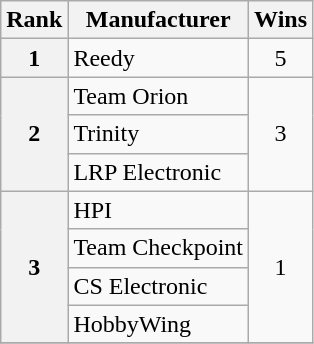<table class="wikitable">
<tr>
<th>Rank</th>
<th>Manufacturer</th>
<th>Wins</th>
</tr>
<tr>
<th>1</th>
<td> Reedy</td>
<td style="text-align:center;">5</td>
</tr>
<tr>
<th rowspan="3">2</th>
<td> Team Orion</td>
<td rowspan="3" style="text-align:center;">3</td>
</tr>
<tr>
<td> Trinity</td>
</tr>
<tr>
<td> LRP Electronic</td>
</tr>
<tr>
<th rowspan="4">3</th>
<td> HPI</td>
<td rowspan="4" style="text-align:center;">1</td>
</tr>
<tr>
<td> Team Checkpoint</td>
</tr>
<tr>
<td> CS Electronic</td>
</tr>
<tr>
<td> HobbyWing</td>
</tr>
<tr>
</tr>
</table>
